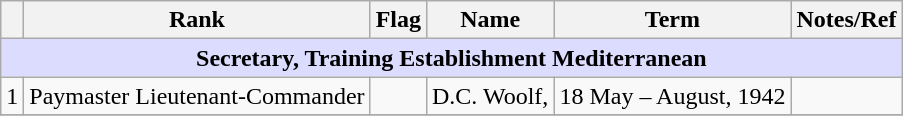<table class="wikitable">
<tr>
<th></th>
<th>Rank</th>
<th>Flag</th>
<th>Name</th>
<th>Term</th>
<th>Notes/Ref</th>
</tr>
<tr>
<td colspan="6" align="center" style="background:#dcdcfe;"><strong>Secretary, Training Establishment Mediterranean</strong></td>
</tr>
<tr>
<td>1</td>
<td>Paymaster Lieutenant-Commander</td>
<td></td>
<td>D.C. Woolf,</td>
<td>18 May – August, 1942</td>
<td></td>
</tr>
<tr>
</tr>
</table>
